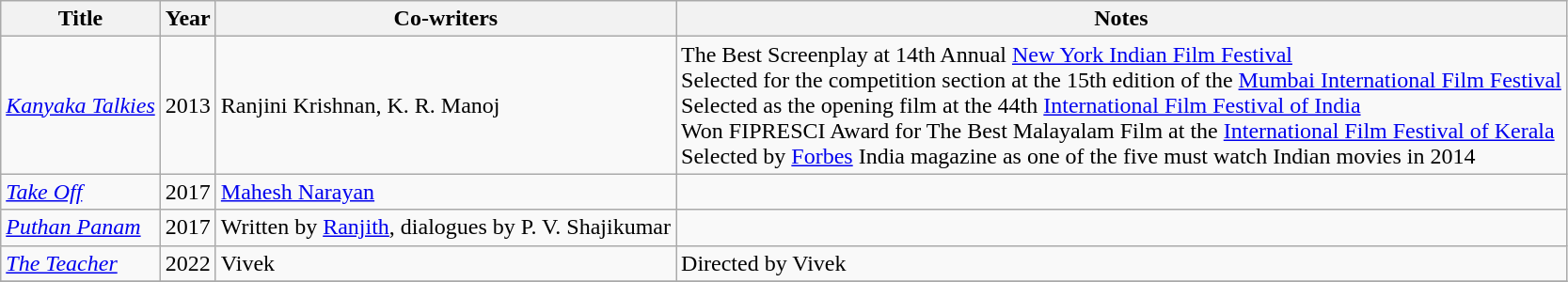<table class="wikitable" border="1">
<tr>
<th>Title</th>
<th>Year</th>
<th>Co-writers</th>
<th>Notes</th>
</tr>
<tr>
<td><em> <a href='#'>Kanyaka Talkies</a></em></td>
<td>2013</td>
<td>Ranjini Krishnan, K. R. Manoj</td>
<td>The Best Screenplay at 14th Annual <a href='#'>New York Indian Film Festival</a><br>Selected for the competition section at the 15th edition of the <a href='#'>Mumbai International Film Festival</a><br>Selected as the opening film at the 44th <a href='#'>International Film Festival of India</a><br>Won FIPRESCI Award for The Best Malayalam Film at the <a href='#'>International Film Festival of Kerala</a><br> Selected by <a href='#'>Forbes</a> India magazine as one of the five must watch Indian movies in 2014</td>
</tr>
<tr>
<td><em><a href='#'>Take Off</a></em></td>
<td>2017</td>
<td><a href='#'>Mahesh Narayan</a></td>
<td></td>
</tr>
<tr>
<td><em><a href='#'>Puthan Panam</a></em></td>
<td>2017</td>
<td>Written by <a href='#'>Ranjith</a>, dialogues by P. V. Shajikumar</td>
<td></td>
</tr>
<tr>
<td><em> <a href='#'>The Teacher</a></em></td>
<td>2022</td>
<td>Vivek</td>
<td>Directed by Vivek </td>
</tr>
<tr>
</tr>
</table>
